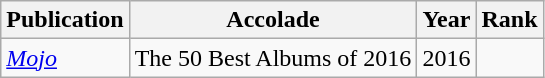<table class="sortable wikitable">
<tr>
<th>Publication</th>
<th>Accolade</th>
<th>Year</th>
<th>Rank</th>
</tr>
<tr>
<td><em><a href='#'>Mojo</a></em></td>
<td>The 50 Best Albums of 2016</td>
<td>2016</td>
<td></td>
</tr>
</table>
